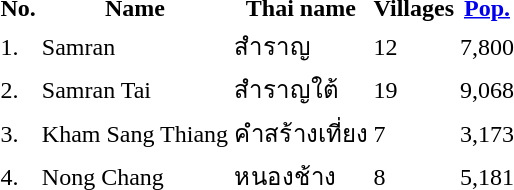<table>
<tr>
<th>No.</th>
<th>Name</th>
<th>Thai name</th>
<th>Villages</th>
<th><a href='#'>Pop.</a></th>
</tr>
<tr>
<td>1.</td>
<td>Samran</td>
<td>สำราญ</td>
<td>12</td>
<td>7,800</td>
<td></td>
</tr>
<tr>
<td>2.</td>
<td>Samran Tai</td>
<td>สำราญใต้</td>
<td>19</td>
<td>9,068</td>
<td></td>
</tr>
<tr>
<td>3.</td>
<td>Kham Sang Thiang</td>
<td>คำสร้างเที่ยง</td>
<td>7</td>
<td>3,173</td>
<td></td>
</tr>
<tr>
<td>4.</td>
<td>Nong Chang</td>
<td>หนองช้าง</td>
<td>8</td>
<td>5,181</td>
<td></td>
</tr>
</table>
